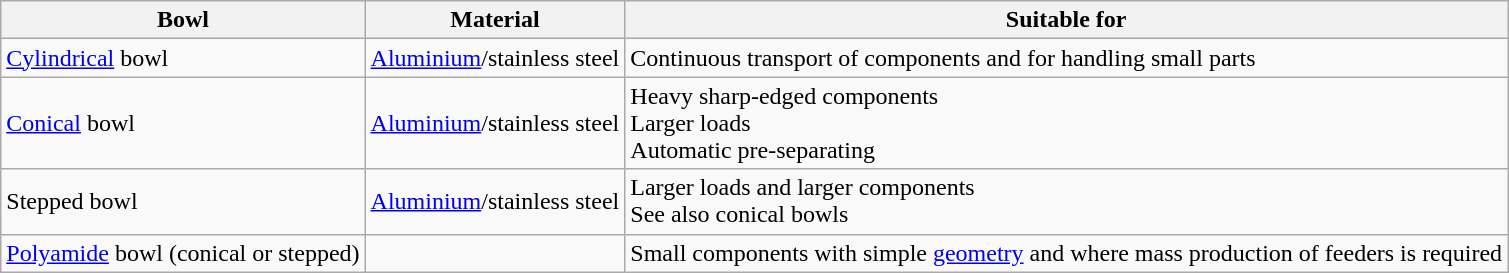<table class="wikitable">
<tr>
<th>Bowl</th>
<th>Material</th>
<th>Suitable for</th>
</tr>
<tr>
<td><a href='#'>Cylindrical</a> bowl</td>
<td><a href='#'>Aluminium</a>/stainless steel</td>
<td>Continuous transport of components and for handling small parts</td>
</tr>
<tr>
<td><a href='#'>Conical</a> bowl</td>
<td><a href='#'>Aluminium</a>/stainless steel</td>
<td>Heavy sharp-edged components<br>Larger loads<br>Automatic pre-separating</td>
</tr>
<tr>
<td>Stepped bowl</td>
<td><a href='#'>Aluminium</a>/stainless steel</td>
<td>Larger loads and larger components<br>See also conical bowls</td>
</tr>
<tr>
<td><a href='#'>Polyamide</a> bowl (conical or stepped)</td>
<td></td>
<td>Small components with simple <a href='#'>geometry</a> and where mass production of feeders is required</td>
</tr>
</table>
